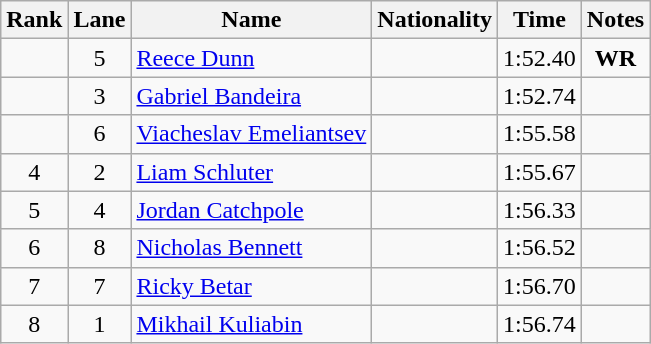<table class="wikitable sortable" style="text-align:center">
<tr>
<th>Rank</th>
<th>Lane</th>
<th>Name</th>
<th>Nationality</th>
<th>Time</th>
<th>Notes</th>
</tr>
<tr>
<td></td>
<td>5</td>
<td align=left><a href='#'>Reece Dunn</a></td>
<td align=left></td>
<td>1:52.40</td>
<td><strong>WR</strong></td>
</tr>
<tr>
<td></td>
<td>3</td>
<td align=left><a href='#'>Gabriel Bandeira</a></td>
<td align=left></td>
<td>1:52.74</td>
<td></td>
</tr>
<tr>
<td></td>
<td>6</td>
<td align=left><a href='#'>Viacheslav Emeliantsev</a></td>
<td align=left></td>
<td>1:55.58</td>
<td></td>
</tr>
<tr>
<td>4</td>
<td>2</td>
<td align=left><a href='#'>Liam Schluter</a></td>
<td align=left></td>
<td>1:55.67</td>
<td></td>
</tr>
<tr>
<td>5</td>
<td>4</td>
<td align=left><a href='#'>Jordan Catchpole</a></td>
<td align=left></td>
<td>1:56.33</td>
<td></td>
</tr>
<tr>
<td>6</td>
<td>8</td>
<td align=left><a href='#'>Nicholas Bennett</a></td>
<td align=left></td>
<td>1:56.52</td>
<td></td>
</tr>
<tr>
<td>7</td>
<td>7</td>
<td align=left><a href='#'>Ricky Betar</a></td>
<td align=left></td>
<td>1:56.70</td>
<td></td>
</tr>
<tr>
<td>8</td>
<td>1</td>
<td align=left><a href='#'>Mikhail Kuliabin</a></td>
<td align=left></td>
<td>1:56.74</td>
<td></td>
</tr>
</table>
